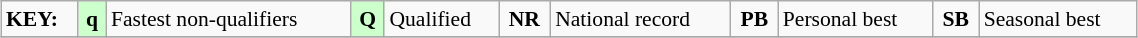<table class="wikitable" style="margin:0.5em auto; font-size:90%;position:relative;" width=60%>
<tr>
<td><strong>KEY:</strong></td>
<td bgcolor=ccffcc align=center><strong>q</strong></td>
<td>Fastest non-qualifiers</td>
<td bgcolor=ccffcc align=center><strong>Q</strong></td>
<td>Qualified</td>
<td align=center><strong>NR</strong></td>
<td>National record</td>
<td align=center><strong>PB</strong></td>
<td>Personal best</td>
<td align=center><strong>SB</strong></td>
<td>Seasonal best</td>
</tr>
<tr>
</tr>
</table>
